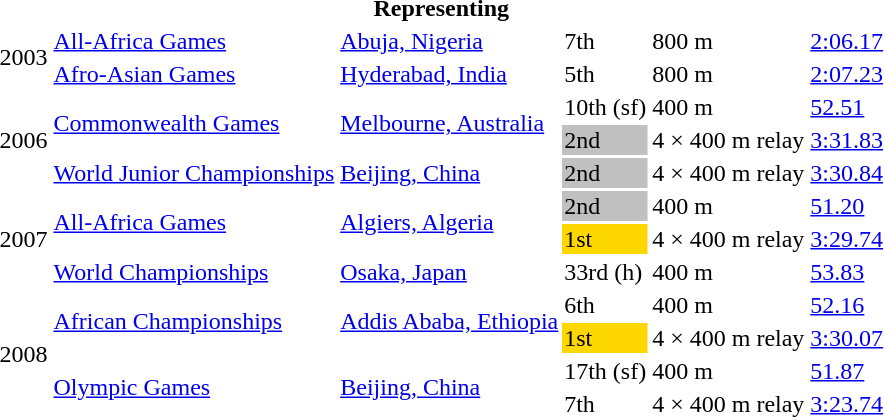<table>
<tr>
<th colspan="6">Representing </th>
</tr>
<tr>
<td rowspan=2>2003</td>
<td><a href='#'>All-Africa Games</a></td>
<td><a href='#'>Abuja, Nigeria</a></td>
<td>7th</td>
<td>800 m</td>
<td><a href='#'>2:06.17</a></td>
</tr>
<tr>
<td><a href='#'>Afro-Asian Games</a></td>
<td><a href='#'>Hyderabad, India</a></td>
<td>5th</td>
<td>800 m</td>
<td><a href='#'>2:07.23</a></td>
</tr>
<tr>
<td rowspan=3>2006</td>
<td rowspan=2><a href='#'>Commonwealth Games</a></td>
<td rowspan=2><a href='#'>Melbourne, Australia</a></td>
<td>10th (sf)</td>
<td>400 m</td>
<td><a href='#'>52.51</a></td>
</tr>
<tr>
<td bgcolor="silver">2nd</td>
<td>4 × 400 m relay</td>
<td><a href='#'>3:31.83</a></td>
</tr>
<tr>
<td><a href='#'>World Junior Championships</a></td>
<td><a href='#'>Beijing, China</a></td>
<td bgcolor="silver">2nd</td>
<td>4 × 400 m relay</td>
<td><a href='#'>3:30.84</a></td>
</tr>
<tr>
<td rowspan=3>2007</td>
<td rowspan=2><a href='#'>All-Africa Games</a></td>
<td rowspan=2><a href='#'>Algiers, Algeria</a></td>
<td bgcolor="silver">2nd</td>
<td>400 m</td>
<td><a href='#'>51.20</a></td>
</tr>
<tr>
<td bgcolor="gold">1st</td>
<td>4 × 400 m relay</td>
<td><a href='#'>3:29.74</a></td>
</tr>
<tr>
<td><a href='#'>World Championships</a></td>
<td><a href='#'>Osaka, Japan</a></td>
<td>33rd (h)</td>
<td>400 m</td>
<td><a href='#'>53.83</a></td>
</tr>
<tr>
<td rowspan=4>2008</td>
<td rowspan=2><a href='#'>African Championships</a></td>
<td rowspan=2><a href='#'>Addis Ababa, Ethiopia</a></td>
<td>6th</td>
<td>400 m</td>
<td><a href='#'>52.16</a></td>
</tr>
<tr>
<td bgcolor="gold">1st</td>
<td>4 × 400 m relay</td>
<td><a href='#'>3:30.07</a></td>
</tr>
<tr>
<td rowspan=2><a href='#'>Olympic Games</a></td>
<td rowspan=2><a href='#'>Beijing, China</a></td>
<td>17th (sf)</td>
<td>400 m</td>
<td><a href='#'>51.87</a></td>
</tr>
<tr>
<td>7th</td>
<td>4 × 400 m relay</td>
<td><a href='#'>3:23.74</a></td>
</tr>
</table>
